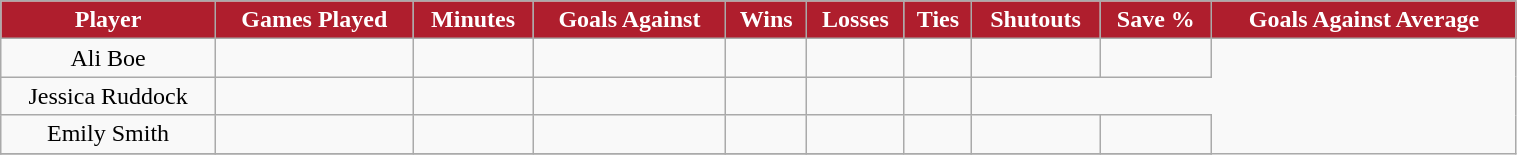<table class="wikitable" width="80%">
<tr align="center"  style=" background:#AF1E2D;color:#FFFFFF;">
<td><strong>Player</strong></td>
<td><strong>Games Played</strong></td>
<td><strong>Minutes</strong></td>
<td><strong>Goals Against</strong></td>
<td><strong>Wins</strong></td>
<td><strong>Losses</strong></td>
<td><strong>Ties</strong></td>
<td><strong>Shutouts</strong></td>
<td><strong>Save %</strong></td>
<td><strong>Goals Against Average</strong></td>
</tr>
<tr align="center" bgcolor="">
<td>Ali Boe</td>
<td></td>
<td></td>
<td></td>
<td></td>
<td></td>
<td></td>
<td></td>
<td></td>
</tr>
<tr align="center" bgcolor="">
<td>Jessica Ruddock</td>
<td></td>
<td></td>
<td></td>
<td></td>
<td></td>
<td></td>
</tr>
<tr align="center" bgcolor="">
<td>Emily Smith</td>
<td></td>
<td></td>
<td></td>
<td></td>
<td></td>
<td></td>
<td></td>
<td></td>
</tr>
<tr align="center" bgcolor="">
</tr>
</table>
